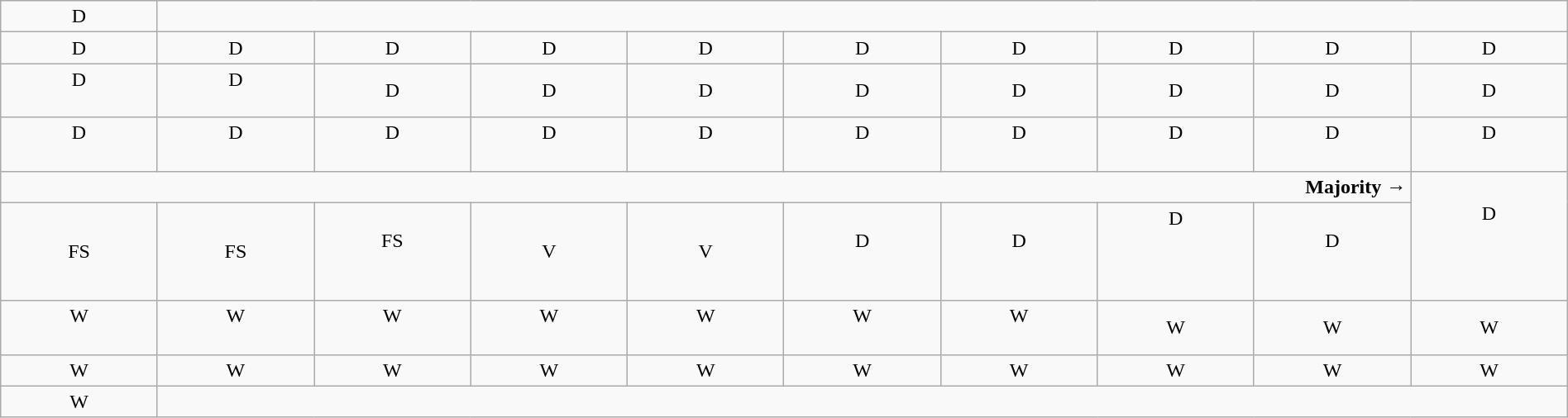<table class="wikitable" style="text-align:center" width=100%>
<tr>
<td>D</td>
<td colspan=9> </td>
</tr>
<tr>
<td width=50px >D</td>
<td width=50px >D</td>
<td width=50px >D</td>
<td width=50px >D</td>
<td width=50px >D</td>
<td width=50px >D</td>
<td width=50px >D</td>
<td width=50px >D</td>
<td width=50px >D</td>
<td width=50px >D</td>
</tr>
<tr>
<td>D<br><br></td>
<td>D<br><br></td>
<td>D</td>
<td>D</td>
<td>D</td>
<td>D</td>
<td>D</td>
<td>D</td>
<td>D</td>
<td>D</td>
</tr>
<tr>
<td>D<br><br></td>
<td>D<br><br></td>
<td>D<br><br></td>
<td>D<br><br></td>
<td>D<br><br></td>
<td>D<br><br></td>
<td>D<br><br></td>
<td>D<br><br></td>
<td>D<br><br></td>
<td>D<br><br></td>
</tr>
<tr>
<td colspan=9 align=right><strong>Majority →</strong></td>
<td rowspan=2 >D<br><br><br></td>
</tr>
<tr>
<td>FS</td>
<td>FS</td>
<td>FS<br><br></td>
<td>V<br></td>
<td>V<br></td>
<td>D<br><br></td>
<td>D<br><br></td>
<td>D<br><br><br><br></td>
<td>D<br><br></td>
</tr>
<tr>
<td>W<br><br></td>
<td>W<br><br></td>
<td>W<br><br></td>
<td>W<br><br></td>
<td>W<br><br></td>
<td>W<br><br></td>
<td>W<br><br></td>
<td>W</td>
<td>W</td>
<td>W</td>
</tr>
<tr>
<td>W</td>
<td>W</td>
<td>W</td>
<td>W</td>
<td>W</td>
<td>W</td>
<td>W</td>
<td>W</td>
<td>W</td>
<td>W</td>
</tr>
<tr>
<td>W</td>
<td colspan=9> </td>
</tr>
</table>
